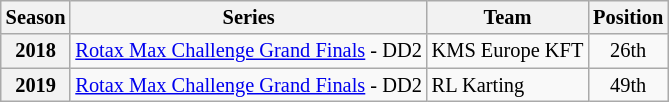<table class="wikitable" style="font-size: 85%; text-align:center">
<tr>
<th>Season</th>
<th>Series</th>
<th>Team</th>
<th>Position</th>
</tr>
<tr>
<th>2018</th>
<td align="left"><a href='#'>Rotax Max Challenge Grand Finals</a> - DD2</td>
<td align="left">KMS Europe KFT</td>
<td>26th</td>
</tr>
<tr>
<th>2019</th>
<td align="left"><a href='#'>Rotax Max Challenge Grand Finals</a> - DD2</td>
<td align="left">RL Karting</td>
<td>49th</td>
</tr>
</table>
